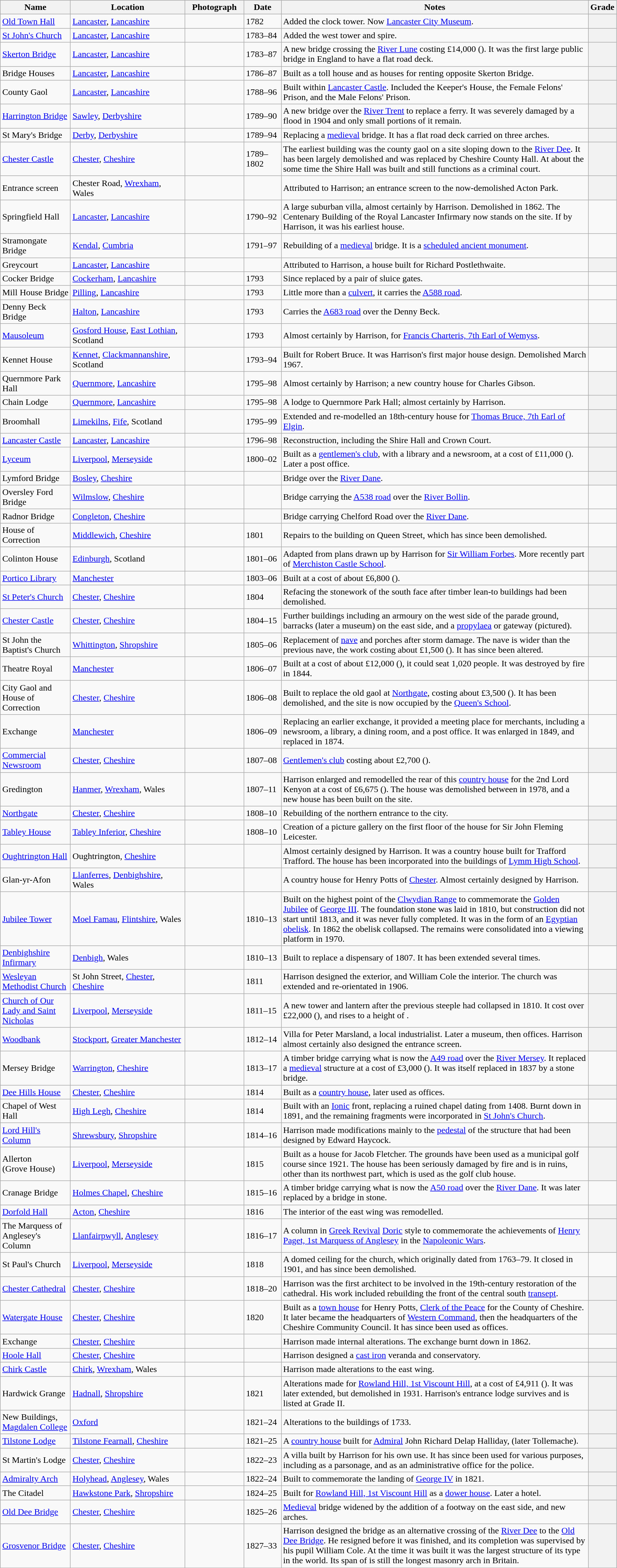<table class="wikitable sortable">
<tr>
<th style="width:120px">Name</th>
<th style="width:200px">Location</th>
<th style="width:100px" class="unsortable">Photograph</th>
<th style="width:60px">Date</th>
<th style="width:550px" class="unsortable">Notes</th>
<th style="width:24px">Grade</th>
</tr>
<tr>
<td><a href='#'>Old Town Hall</a></td>
<td><a href='#'>Lancaster</a>, <a href='#'>Lancashire</a><br><small></small></td>
<td></td>
<td>1782</td>
<td>Added the clock tower. Now <a href='#'>Lancaster City Museum</a>.</td>
<th></th>
</tr>
<tr>
<td><a href='#'>St John's Church</a></td>
<td><a href='#'>Lancaster</a>, <a href='#'>Lancashire</a><br><small></small></td>
<td></td>
<td>1783–84</td>
<td>Added the west tower and spire.</td>
<th></th>
</tr>
<tr>
<td><a href='#'>Skerton Bridge</a></td>
<td><a href='#'>Lancaster</a>, <a href='#'>Lancashire</a><br><small></small></td>
<td></td>
<td>1783–87</td>
<td>A new bridge crossing the <a href='#'>River Lune</a> costing £14,000 (). It was the first large public bridge in England to have a flat road deck.</td>
<th></th>
</tr>
<tr>
<td>Bridge Houses</td>
<td><a href='#'>Lancaster</a>, <a href='#'>Lancashire</a><br><small></small></td>
<td></td>
<td>1786–87</td>
<td>Built as a toll house and as houses for renting opposite Skerton Bridge.</td>
<th></th>
</tr>
<tr>
<td>County Gaol</td>
<td><a href='#'>Lancaster</a>, <a href='#'>Lancashire</a><br><small></small></td>
<td></td>
<td>1788–96</td>
<td>Built within <a href='#'>Lancaster Castle</a>. Included the Keeper's House, the Female Felons' Prison, and the Male Felons' Prison.</td>
<th></th>
</tr>
<tr>
<td><a href='#'>Harrington Bridge</a></td>
<td><a href='#'>Sawley</a>, <a href='#'>Derbyshire</a><br><small></small></td>
<td></td>
<td>1789–90</td>
<td>A new bridge over the <a href='#'>River Trent</a> to replace a ferry. It was severely damaged by a flood in 1904 and only small portions of it remain.</td>
<th></th>
</tr>
<tr>
<td>St Mary's Bridge</td>
<td><a href='#'>Derby</a>, <a href='#'>Derbyshire</a><br><small></small></td>
<td></td>
<td>1789–94</td>
<td>Replacing a <a href='#'>medieval</a> bridge. It has a flat road deck carried on three arches.</td>
<th></th>
</tr>
<tr>
<td><a href='#'>Chester Castle</a></td>
<td><a href='#'>Chester</a>, <a href='#'>Cheshire</a><br><small></small></td>
<td></td>
<td>1789–1802</td>
<td>The earliest building was the county gaol on a site sloping down to the <a href='#'>River Dee</a>. It has been largely demolished and was replaced by Cheshire County Hall. At about the some time the Shire Hall was built and still functions as a criminal court.</td>
<th></th>
</tr>
<tr>
<td>Entrance screen</td>
<td>Chester Road, <a href='#'>Wrexham</a>, Wales<br><small></small></td>
<td></td>
<td></td>
<td>Attributed to Harrison; an entrance screen to the now-demolished Acton Park.</td>
<th></th>
</tr>
<tr>
<td>Springfield Hall</td>
<td><a href='#'>Lancaster</a>, <a href='#'>Lancashire</a><br><small></small></td>
<td></td>
<td>1790–92</td>
<td>A large suburban villa, almost certainly by Harrison. Demolished in 1862. The Centenary Building of the Royal Lancaster Infirmary now stands on the site. If by Harrison, it was his earliest house.</td>
<td data-sort-value="e"></td>
</tr>
<tr>
<td>Stramongate Bridge</td>
<td><a href='#'>Kendal</a>, <a href='#'>Cumbria</a><br><small></small></td>
<td></td>
<td>1791–97</td>
<td>Rebuilding of a <a href='#'>medieval</a> bridge. It is a <a href='#'>scheduled ancient monument</a>.<br></td>
<td data-sort-value="e"></td>
</tr>
<tr>
<td>Greycourt</td>
<td><a href='#'>Lancaster</a>, <a href='#'>Lancashire</a><br><small></small></td>
<td></td>
<td></td>
<td>Attributed to Harrison, a house built for Richard Postlethwaite.</td>
<th></th>
</tr>
<tr>
<td>Cocker Bridge</td>
<td><a href='#'>Cockerham</a>, <a href='#'>Lancashire</a><br><small></small></td>
<td></td>
<td>1793</td>
<td>Since replaced by a pair of sluice gates.</td>
<td data-sort-value="e"></td>
</tr>
<tr>
<td>Mill House Bridge</td>
<td><a href='#'>Pilling</a>, <a href='#'>Lancashire</a><br><small></small></td>
<td></td>
<td>1793</td>
<td>Little more than a <a href='#'>culvert</a>, it carries the <a href='#'>A588 road</a>.</td>
<td data-sort-value="e"></td>
</tr>
<tr>
<td>Denny Beck Bridge</td>
<td><a href='#'>Halton</a>, <a href='#'>Lancashire</a><br><small></small></td>
<td></td>
<td>1793</td>
<td>Carries the <a href='#'>A683 road</a> over the Denny Beck.</td>
<td data-sort-value="e"></td>
</tr>
<tr>
<td><a href='#'>Mausoleum</a></td>
<td><a href='#'>Gosford House</a>, <a href='#'>East Lothian</a>, Scotland<br><small></small></td>
<td></td>
<td>1793</td>
<td>Almost certainly by Harrison, for <a href='#'>Francis Charteris, 7th Earl of Wemyss</a>.</td>
<th></th>
</tr>
<tr>
<td>Kennet House</td>
<td><a href='#'>Kennet</a>, <a href='#'>Clackmannanshire</a>, Scotland<br><small></small></td>
<td></td>
<td>1793–94</td>
<td>Built for Robert Bruce. It was Harrison's first major house design. Demolished March 1967.</td>
<td data-sort-value="e"></td>
</tr>
<tr>
<td>Quernmore Park Hall</td>
<td><a href='#'>Quernmore</a>, <a href='#'>Lancashire</a><br><small></small></td>
<td></td>
<td>1795–98</td>
<td>Almost certainly by Harrison; a new country house for Charles Gibson.</td>
<th></th>
</tr>
<tr>
<td>Chain Lodge</td>
<td><a href='#'>Quernmore</a>, <a href='#'>Lancashire</a><br><small></small></td>
<td></td>
<td>1795–98</td>
<td>A lodge to Quernmore Park Hall; almost certainly by Harrison.</td>
<th></th>
</tr>
<tr>
<td>Broomhall</td>
<td><a href='#'>Limekilns</a>, <a href='#'>Fife</a>, Scotland<br><small></small></td>
<td></td>
<td>1795–99</td>
<td>Extended and re-modelled an 18th-century house for <a href='#'>Thomas Bruce, 7th Earl of Elgin</a>.</td>
<th></th>
</tr>
<tr>
<td><a href='#'>Lancaster Castle</a></td>
<td><a href='#'>Lancaster</a>, <a href='#'>Lancashire</a><br><small></small></td>
<td></td>
<td>1796–98</td>
<td>Reconstruction, including the Shire Hall and Crown Court.</td>
<th></th>
</tr>
<tr>
<td><a href='#'>Lyceum</a></td>
<td><a href='#'>Liverpool</a>, <a href='#'>Merseyside</a><br><small></small></td>
<td></td>
<td>1800–02</td>
<td>Built as a <a href='#'>gentlemen's club</a>, with a library and a newsroom, at a cost of £11,000 (). Later a post office.</td>
<th></th>
</tr>
<tr>
<td>Lymford Bridge</td>
<td><a href='#'>Bosley</a>, <a href='#'>Cheshire</a><br><small></small></td>
<td></td>
<td></td>
<td>Bridge over the <a href='#'>River Dane</a>.</td>
<th></th>
</tr>
<tr>
<td>Oversley Ford Bridge</td>
<td><a href='#'>Wilmslow</a>, <a href='#'>Cheshire</a><br><small></small></td>
<td></td>
<td></td>
<td>Bridge carrying the <a href='#'>A538 road</a> over the <a href='#'>River Bollin</a>.</td>
<td data-sort-value="e"></td>
</tr>
<tr>
<td>Radnor Bridge</td>
<td><a href='#'>Congleton</a>, <a href='#'>Cheshire</a><br><small></small></td>
<td></td>
<td></td>
<td>Bridge carrying Chelford Road over the <a href='#'>River Dane</a>.</td>
<td data-sort-value="e"></td>
</tr>
<tr>
<td>House of Correction</td>
<td><a href='#'>Middlewich</a>, <a href='#'>Cheshire</a></td>
<td></td>
<td>1801</td>
<td>Repairs to the building on Queen Street, which has since been demolished.</td>
<td data-sort-value="e"></td>
</tr>
<tr>
<td>Colinton House</td>
<td><a href='#'>Edinburgh</a>, Scotland<br><small></small></td>
<td></td>
<td>1801–06</td>
<td>Adapted from plans drawn up by Harrison for <a href='#'>Sir William Forbes</a>. More recently part of <a href='#'>Merchiston Castle School</a>.</td>
<th></th>
</tr>
<tr>
<td><a href='#'>Portico Library</a></td>
<td><a href='#'>Manchester</a><br><small></small></td>
<td></td>
<td>1803–06</td>
<td>Built at a cost of about £6,800 ().</td>
<th></th>
</tr>
<tr>
<td><a href='#'>St Peter's Church</a></td>
<td><a href='#'>Chester</a>, <a href='#'>Cheshire</a><br><small></small></td>
<td></td>
<td>1804</td>
<td>Refacing the stonework of the south face after timber lean-to buildings had been demolished.</td>
<th></th>
</tr>
<tr>
<td><a href='#'>Chester Castle</a></td>
<td><a href='#'>Chester</a>, <a href='#'>Cheshire</a><br><small></small></td>
<td></td>
<td>1804–15</td>
<td>Further buildings including an armoury on the west side of the parade ground, barracks (later a museum) on the east side, and a <a href='#'>propylaea</a> or gateway (pictured).</td>
<th></th>
</tr>
<tr>
<td>St John the Baptist's Church</td>
<td><a href='#'>Whittington</a>, <a href='#'>Shropshire</a><br><small></small></td>
<td></td>
<td>1805–06</td>
<td>Replacement of <a href='#'>nave</a> and porches after storm damage. The nave is wider than the previous nave, the work costing about £1,500 (). It has since been altered.</td>
<th></th>
</tr>
<tr>
<td>Theatre Royal</td>
<td><a href='#'>Manchester</a></td>
<td></td>
<td>1806–07</td>
<td>Built at a cost of about £12,000 (), it could seat 1,020 people. It was destroyed by fire in 1844.</td>
<td data-sort-value="e"></td>
</tr>
<tr>
<td>City Gaol and House of Correction</td>
<td><a href='#'>Chester</a>, <a href='#'>Cheshire</a><br><small></small></td>
<td></td>
<td>1806–08</td>
<td>Built to replace the old gaol at <a href='#'>Northgate</a>, costing about £3,500 (). It has been demolished, and the site is now occupied by the <a href='#'>Queen's School</a>.</td>
<td data-sort-value="e"></td>
</tr>
<tr>
<td>Exchange</td>
<td><a href='#'>Manchester</a><br><small></small></td>
<td></td>
<td>1806–09</td>
<td>Replacing an earlier exchange, it provided a meeting place for merchants, including a newsroom, a library, a dining room, and a post office. It was enlarged in 1849, and replaced in 1874.</td>
<td data-sort-value="e"></td>
</tr>
<tr>
<td><a href='#'>Commercial Newsroom</a></td>
<td><a href='#'>Chester</a>, <a href='#'>Cheshire</a><br><small></small></td>
<td></td>
<td>1807–08</td>
<td><a href='#'>Gentlemen's club</a> costing about £2,700 ().</td>
<th></th>
</tr>
<tr>
<td>Gredington</td>
<td><a href='#'>Hanmer</a>, <a href='#'>Wrexham</a>, Wales<br><small></small></td>
<td></td>
<td>1807–11</td>
<td>Harrison enlarged and remodelled the rear of this <a href='#'>country house</a> for the 2nd Lord Kenyon at a cost of £6,675 (). The house was demolished between in 1978, and a new house has been built on the site.</td>
<td data-sort-value="e"></td>
</tr>
<tr>
<td><a href='#'>Northgate</a></td>
<td><a href='#'>Chester</a>, <a href='#'>Cheshire</a><br><small></small></td>
<td></td>
<td>1808–10</td>
<td>Rebuilding of the northern entrance to the city.</td>
<th></th>
</tr>
<tr>
<td><a href='#'>Tabley House</a></td>
<td><a href='#'>Tabley Inferior</a>, <a href='#'>Cheshire</a></td>
<td></td>
<td>1808–10</td>
<td>Creation of a picture gallery on the first floor of the house for Sir John Fleming Leicester.</td>
<th></th>
</tr>
<tr>
<td><a href='#'>Oughtrington Hall</a></td>
<td>Oughtrington, <a href='#'>Cheshire</a><br><small></small></td>
<td></td>
<td></td>
<td>Almost certainly designed by Harrison. It was a country house built for Trafford Trafford. The house has been incorporated into the buildings of <a href='#'>Lymm High School</a>.</td>
<th></th>
</tr>
<tr>
<td>Glan-yr-Afon</td>
<td><a href='#'>Llanferres</a>, <a href='#'>Denbighshire</a>, Wales<br><small></small></td>
<td></td>
<td></td>
<td>A country house for Henry Potts of <a href='#'>Chester</a>. Almost certainly designed by Harrison.</td>
<th></th>
</tr>
<tr>
<td><a href='#'>Jubilee Tower</a></td>
<td><a href='#'>Moel Famau</a>, <a href='#'>Flintshire</a>, Wales<br><small></small></td>
<td></td>
<td>1810–13</td>
<td>Built on the highest point of the <a href='#'>Clwydian Range</a> to commemorate the <a href='#'>Golden Jubilee</a> of <a href='#'>George III</a>. The foundation stone was laid in 1810, but construction did not start until 1813, and it was never fully completed. It was in the form of an <a href='#'>Egyptian obelisk</a>. In 1862 the obelisk collapsed. The remains were consolidated into a viewing platform in 1970.</td>
<th></th>
</tr>
<tr>
<td><a href='#'>Denbighshire Infirmary</a></td>
<td><a href='#'>Denbigh</a>, Wales<br><small></small></td>
<td></td>
<td>1810–13</td>
<td>Built to replace a dispensary of 1807. It has been extended several times.</td>
<td data-sort-value="e"></td>
</tr>
<tr>
<td><a href='#'>Wesleyan Methodist Church</a></td>
<td>St John Street, <a href='#'>Chester</a>, <a href='#'>Cheshire</a><br><small></small></td>
<td></td>
<td>1811</td>
<td>Harrison designed the exterior, and William Cole the interior. The church was extended and re-orientated in 1906.</td>
<th></th>
</tr>
<tr>
<td><a href='#'>Church of Our Lady and Saint Nicholas</a></td>
<td><a href='#'>Liverpool</a>, <a href='#'>Merseyside</a><br><small></small></td>
<td></td>
<td>1811–15</td>
<td>A new tower and lantern after the previous steeple had collapsed in 1810. It cost over £22,000 (), and rises to a height of .</td>
<th></th>
</tr>
<tr>
<td><a href='#'>Woodbank</a></td>
<td><a href='#'>Stockport</a>, <a href='#'>Greater Manchester</a><br><small></small></td>
<td></td>
<td>1812–14</td>
<td>Villa for Peter Marsland, a local industrialist. Later a museum, then offices. Harrison almost certainly also designed the entrance screen.</td>
<th></th>
</tr>
<tr>
<td>Mersey Bridge</td>
<td><a href='#'>Warrington</a>, <a href='#'>Cheshire</a><br><small></small></td>
<td></td>
<td>1813–17</td>
<td>A timber bridge carrying what is now the <a href='#'>A49 road</a> over the <a href='#'>River Mersey</a>. It replaced a <a href='#'>medieval</a> structure at a cost of £3,000 (). It was itself replaced in 1837 by a stone bridge.</td>
<td data-sort-value="e"></td>
</tr>
<tr>
<td><a href='#'>Dee Hills House</a></td>
<td><a href='#'>Chester</a>, <a href='#'>Cheshire</a><br><small></small></td>
<td></td>
<td>1814</td>
<td>Built as a <a href='#'>country house</a>, later used as offices.</td>
<th></th>
</tr>
<tr>
<td>Chapel of West Hall</td>
<td><a href='#'>High Legh</a>, <a href='#'>Cheshire</a><br><small></small></td>
<td></td>
<td>1814</td>
<td>Built with an <a href='#'>Ionic</a> front, replacing a ruined chapel dating from 1408. Burnt down in 1891, and the remaining fragments were incorporated in <a href='#'>St John's Church</a>.</td>
<td data-sort-value="e"></td>
</tr>
<tr>
<td><a href='#'>Lord Hill's Column</a></td>
<td><a href='#'>Shrewsbury</a>, <a href='#'>Shropshire</a><br><small></small></td>
<td></td>
<td>1814–16</td>
<td>Harrison made modifications mainly to the <a href='#'>pedestal</a> of the structure that had been designed by Edward Haycock.</td>
<th></th>
</tr>
<tr>
<td>Allerton<br>(Grove House)</td>
<td><a href='#'>Liverpool</a>, <a href='#'>Merseyside</a><br><small></small></td>
<td></td>
<td>1815</td>
<td>Built as a house for Jacob Fletcher. The grounds have been used as a municipal golf course since 1921. The house has been seriously damaged by fire and is in ruins, other than its northwest part, which is used as the golf club house.</td>
<th></th>
</tr>
<tr>
<td>Cranage Bridge</td>
<td><a href='#'>Holmes Chapel</a>, <a href='#'>Cheshire</a><br><small></small></td>
<td></td>
<td>1815–16</td>
<td>A timber bridge carrying what is now the <a href='#'>A50 road</a> over the <a href='#'>River Dane</a>. It was later replaced by a bridge in stone.</td>
<td data-sort-value="e"></td>
</tr>
<tr>
<td><a href='#'>Dorfold Hall</a></td>
<td><a href='#'>Acton</a>, <a href='#'>Cheshire</a><br><small></small></td>
<td></td>
<td>1816</td>
<td>The interior of the east wing was remodelled.</td>
<th></th>
</tr>
<tr>
<td>The Marquess of Anglesey's Column</td>
<td><a href='#'>Llanfairpwyll</a>, <a href='#'>Anglesey</a><br><small></small></td>
<td></td>
<td>1816–17</td>
<td>A column in <a href='#'>Greek Revival</a> <a href='#'>Doric</a> style to commemorate the achievements of <a href='#'>Henry Paget, 1st Marquess of Anglesey</a> in the <a href='#'>Napoleonic Wars</a>.</td>
<th></th>
</tr>
<tr>
<td>St Paul's Church</td>
<td><a href='#'>Liverpool</a>, <a href='#'>Merseyside</a></td>
<td></td>
<td>1818</td>
<td>A domed ceiling for the church, which originally dated from 1763–79. It closed in 1901, and has since been demolished.</td>
<td data-sort-value="e"></td>
</tr>
<tr>
<td><a href='#'>Chester Cathedral</a></td>
<td><a href='#'>Chester</a>, <a href='#'>Cheshire</a><br><small></small></td>
<td></td>
<td>1818–20</td>
<td>Harrison was the first architect to be involved in the 19th-century restoration of the cathedral. His work included rebuilding the front of the central south <a href='#'>transept</a>.</td>
<th></th>
</tr>
<tr>
<td><a href='#'>Watergate House</a></td>
<td><a href='#'>Chester</a>, <a href='#'>Cheshire</a><br><small></small></td>
<td></td>
<td>1820</td>
<td>Built as a <a href='#'>town house</a> for Henry Potts, <a href='#'>Clerk of the Peace</a> for the County of Cheshire. It later became the headquarters of <a href='#'>Western Command</a>, then the headquarters of the Cheshire Community Council. It has since been used as offices.</td>
<th></th>
</tr>
<tr>
<td>Exchange</td>
<td><a href='#'>Chester</a>, <a href='#'>Cheshire</a></td>
<td></td>
<td></td>
<td>Harrison made internal alterations. The exchange burnt down in 1862.</td>
<td data-sort-value="e"></td>
</tr>
<tr>
<td><a href='#'>Hoole Hall</a></td>
<td><a href='#'>Chester</a>, <a href='#'>Cheshire</a><br><small></small></td>
<td></td>
<td></td>
<td>Harrison designed a <a href='#'>cast iron</a> veranda and conservatory.</td>
<th></th>
</tr>
<tr>
<td><a href='#'>Chirk Castle</a></td>
<td><a href='#'>Chirk</a>, <a href='#'>Wrexham</a>, Wales<br><small></small></td>
<td></td>
<td></td>
<td>Harrison made alterations to the east wing.</td>
<th></th>
</tr>
<tr>
<td>Hardwick Grange</td>
<td><a href='#'>Hadnall</a>, <a href='#'>Shropshire</a><br><small></small></td>
<td></td>
<td>1821</td>
<td>Alterations made for <a href='#'>Rowland Hill, 1st Viscount Hill</a>, at a cost of £4,911 (). It was later extended, but demolished in 1931. Harrison's entrance lodge survives and is listed at Grade II.</td>
<th></th>
</tr>
<tr>
<td>New Buildings, <a href='#'>Magdalen College</a></td>
<td><a href='#'>Oxford</a><br><small></small></td>
<td></td>
<td>1821–24</td>
<td>Alterations to the buildings of 1733.</td>
<th></th>
</tr>
<tr>
<td><a href='#'>Tilstone Lodge</a></td>
<td><a href='#'>Tilstone Fearnall</a>, <a href='#'>Cheshire</a><br><small></small></td>
<td></td>
<td>1821–25</td>
<td>A <a href='#'>country house</a> built for <a href='#'>Admiral</a> John Richard Delap Halliday, (later Tollemache).</td>
<th></th>
</tr>
<tr>
<td>St Martin's Lodge</td>
<td><a href='#'>Chester</a>, <a href='#'>Cheshire</a><br><small></small></td>
<td></td>
<td>1822–23</td>
<td>A villa built by Harrison for his own use. It has since been used for various purposes, including as a parsonage, and as an administrative office for the police.</td>
<th></th>
</tr>
<tr>
<td><a href='#'>Admiralty Arch</a></td>
<td><a href='#'>Holyhead</a>, <a href='#'>Anglesey</a>, Wales<br><small></small></td>
<td></td>
<td>1822–24</td>
<td>Built to commemorate the landing of <a href='#'>George IV</a> in 1821.</td>
<th></th>
</tr>
<tr>
<td>The Citadel</td>
<td><a href='#'>Hawkstone Park</a>, <a href='#'>Shropshire</a><br><small></small></td>
<td></td>
<td>1824–25</td>
<td>Built for <a href='#'>Rowland Hill, 1st Viscount Hill</a> as a <a href='#'>dower house</a>. Later a hotel.</td>
<th></th>
</tr>
<tr>
<td><a href='#'>Old Dee Bridge</a></td>
<td><a href='#'>Chester</a>, <a href='#'>Cheshire</a><br><small></small></td>
<td></td>
<td>1825–26</td>
<td><a href='#'>Medieval</a> bridge widened by the addition of a footway on the east side, and new arches.</td>
<th></th>
</tr>
<tr>
<td><a href='#'>Grosvenor Bridge</a></td>
<td><a href='#'>Chester</a>, <a href='#'>Cheshire</a><br><small></small></td>
<td></td>
<td>1827–33</td>
<td>Harrison designed the bridge as an alternative crossing of the <a href='#'>River Dee</a> to the <a href='#'>Old Dee Bridge</a>. He resigned before it was finished, and its completion was supervised by his pupil William Cole. At the time it was built it was the largest structure of its type in the world. Its span of  is still the longest masonry arch in Britain.</td>
<th></th>
</tr>
<tr>
</tr>
</table>
